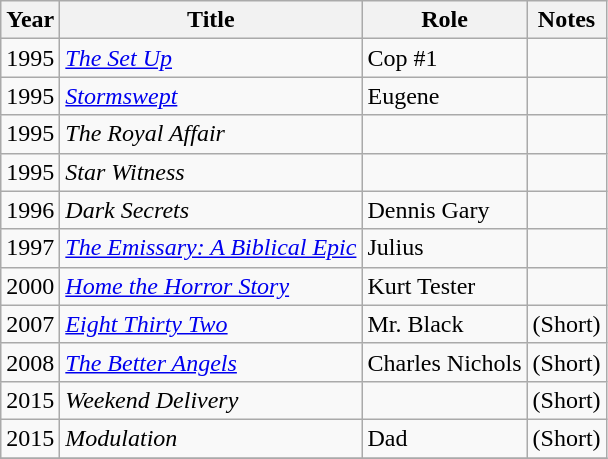<table class="wikitable sortable">
<tr>
<th>Year</th>
<th>Title</th>
<th>Role</th>
<th class="unsortable">Notes</th>
</tr>
<tr>
<td>1995</td>
<td><em><a href='#'>The Set Up</a></em></td>
<td>Cop #1</td>
<td></td>
</tr>
<tr>
<td>1995</td>
<td><em><a href='#'>Stormswept</a></em></td>
<td>Eugene</td>
<td></td>
</tr>
<tr>
<td>1995</td>
<td><em>The Royal Affair</em></td>
<td></td>
<td></td>
</tr>
<tr>
<td>1995</td>
<td><em>Star Witness</em></td>
<td></td>
<td></td>
</tr>
<tr>
<td>1996</td>
<td><em>Dark Secrets</em></td>
<td>Dennis Gary</td>
<td></td>
</tr>
<tr>
<td>1997</td>
<td><em><a href='#'>The Emissary: A Biblical Epic</a></em></td>
<td>Julius</td>
<td></td>
</tr>
<tr>
<td>2000</td>
<td><em><a href='#'>Home the Horror Story</a></em></td>
<td>Kurt Tester</td>
<td></td>
</tr>
<tr>
<td>2007</td>
<td><em><a href='#'>Eight Thirty Two</a></em></td>
<td>Mr. Black</td>
<td>(Short)</td>
</tr>
<tr>
<td>2008</td>
<td><em><a href='#'>The Better Angels</a></em></td>
<td>Charles Nichols</td>
<td>(Short)</td>
</tr>
<tr>
<td>2015</td>
<td><em>Weekend Delivery</em></td>
<td></td>
<td>(Short)</td>
</tr>
<tr>
<td>2015</td>
<td><em>Modulation</em></td>
<td>Dad</td>
<td>(Short)</td>
</tr>
<tr>
</tr>
</table>
